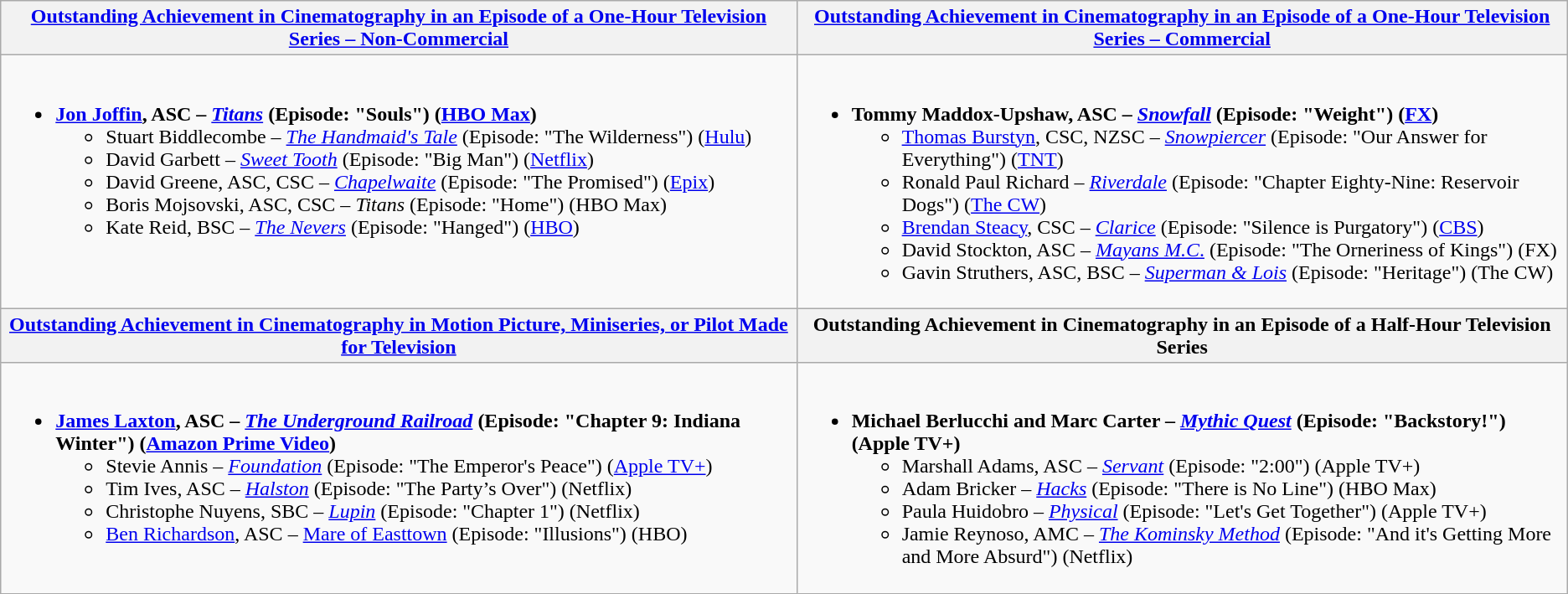<table class="wikitable" style="width=100%">
<tr>
<th style="width=50%"><a href='#'>Outstanding Achievement in Cinematography in an Episode of a One-Hour Television Series – Non-Commercial</a></th>
<th style="width=50%"><a href='#'>Outstanding Achievement in Cinematography in an Episode of a One-Hour Television Series – Commercial</a></th>
</tr>
<tr>
<td valign="top"><br><ul><li><strong><a href='#'>Jon Joffin</a>, ASC – <a href='#'><em>Titans</em></a> (Episode: "Souls") (<a href='#'>HBO Max</a>)</strong><ul><li>Stuart Biddlecombe – <a href='#'><em>The Handmaid's Tale</em></a> (Episode: "The Wilderness") (<a href='#'>Hulu</a>)</li><li>David Garbett – <a href='#'><em>Sweet Tooth</em></a> (Episode: "Big Man") (<a href='#'>Netflix</a>)</li><li>David Greene, ASC, CSC – <em><a href='#'>Chapelwaite</a></em> (Episode: "The Promised") (<a href='#'>Epix</a>)</li><li>Boris Mojsovski, ASC, CSC – <em>Titans</em> (Episode: "Home") (HBO Max)</li><li>Kate Reid, BSC – <em><a href='#'>The Nevers</a></em> (Episode: "Hanged") (<a href='#'>HBO</a>)</li></ul></li></ul></td>
<td valign="top"><br><ul><li><strong>Tommy Maddox-Upshaw, ASC – <a href='#'><em>Snowfall</em></a> (Episode: "Weight") (<a href='#'>FX</a>)</strong><ul><li><a href='#'>Thomas Burstyn</a>, CSC, NZSC – <a href='#'><em>Snowpiercer</em></a> (Episode: "Our Answer for Everything") (<a href='#'>TNT</a>)</li><li>Ronald Paul Richard – <a href='#'><em>Riverdale</em></a> (Episode: "Chapter Eighty-Nine: Reservoir Dogs") (<a href='#'>The CW</a>)</li><li><a href='#'>Brendan Steacy</a>, CSC – <a href='#'><em>Clarice</em></a> (Episode: "Silence is Purgatory") (<a href='#'>CBS</a>)</li><li>David Stockton, ASC – <a href='#'><em>Mayans M.C</em>.</a> (Episode: "The Orneriness of Kings") (FX)</li><li>Gavin Struthers, ASC, BSC – <em><a href='#'>Superman & Lois</a></em> (Episode: "Heritage") (The CW)</li></ul></li></ul></td>
</tr>
<tr>
<th style="width=" 50%"><a href='#'>Outstanding Achievement in Cinematography in Motion Picture, Miniseries, or Pilot Made for Television</a></th>
<th style="width=" 50%">Outstanding Achievement in Cinematography in an Episode of a Half-Hour Television Series</th>
</tr>
<tr>
<td valign="top"><br><ul><li><strong><a href='#'>James Laxton</a>, ASC – <a href='#'><em>The Underground Railroad</em></a> (Episode: "Chapter 9: Indiana Winter") (<a href='#'>Amazon Prime Video</a>)</strong><ul><li>Stevie Annis – <a href='#'><em>Foundation</em></a> (Episode: "The Emperor's Peace") (<a href='#'>Apple TV+</a>)</li><li>Tim Ives, ASC – <a href='#'><em>Halston</em></a> (Episode: "The Party’s Over") (Netflix)</li><li>Christophe Nuyens, SBC – <a href='#'><em>Lupin</em></a> (Episode: "Chapter 1") (Netflix)</li><li><a href='#'>Ben Richardson</a>, ASC – <a href='#'>Mare of Easttown</a> (Episode: "Illusions") (HBO)</li></ul></li></ul></td>
<td valign="top"><br><ul><li><strong>Michael Berlucchi and Marc Carter – <em><a href='#'>Mythic Quest</a></em> (Episode: "Backstory!") (Apple TV+)</strong><ul><li>Marshall Adams, ASC – <a href='#'><em>Servant</em></a> (Episode: "2:00") (Apple TV+)</li><li>Adam Bricker – <a href='#'><em>Hacks</em></a> (Episode: "There is No Line") (HBO Max)</li><li>Paula Huidobro – <a href='#'><em>Physical</em></a> (Episode: "Let's Get Together") (Apple TV+)</li><li>Jamie Reynoso, AMC – <em><a href='#'>The Kominsky Method</a></em> (Episode: "And it's Getting More and More Absurd") (Netflix)</li></ul></li></ul></td>
</tr>
</table>
